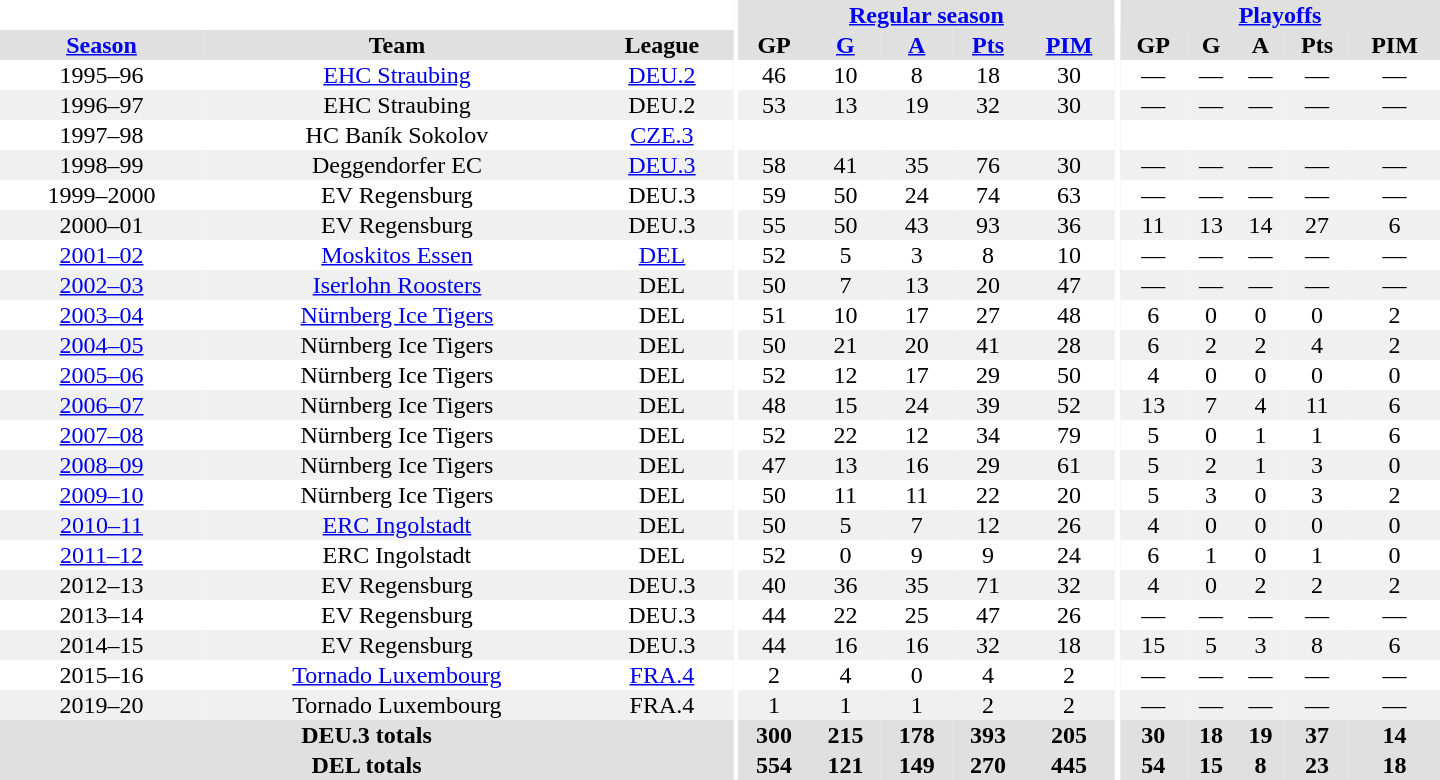<table border="0" cellpadding="1" cellspacing="0" style="text-align:center; width:60em">
<tr bgcolor="#e0e0e0">
<th colspan="3" bgcolor="#ffffff"></th>
<th rowspan="99" bgcolor="#ffffff"></th>
<th colspan="5"><a href='#'>Regular season</a></th>
<th rowspan="99" bgcolor="#ffffff"></th>
<th colspan="5"><a href='#'>Playoffs</a></th>
</tr>
<tr bgcolor="#e0e0e0">
<th><a href='#'>Season</a></th>
<th>Team</th>
<th>League</th>
<th>GP</th>
<th><a href='#'>G</a></th>
<th><a href='#'>A</a></th>
<th><a href='#'>Pts</a></th>
<th><a href='#'>PIM</a></th>
<th>GP</th>
<th>G</th>
<th>A</th>
<th>Pts</th>
<th>PIM</th>
</tr>
<tr>
<td>1995–96</td>
<td><a href='#'>EHC Straubing</a></td>
<td><a href='#'>DEU.2</a></td>
<td>46</td>
<td>10</td>
<td>8</td>
<td>18</td>
<td>30</td>
<td>—</td>
<td>—</td>
<td>—</td>
<td>—</td>
<td>—</td>
</tr>
<tr bgcolor="#f0f0f0">
<td>1996–97</td>
<td>EHC Straubing</td>
<td>DEU.2</td>
<td>53</td>
<td>13</td>
<td>19</td>
<td>32</td>
<td>30</td>
<td>—</td>
<td>—</td>
<td>—</td>
<td>—</td>
<td>—</td>
</tr>
<tr>
<td>1997–98</td>
<td>HC Baník Sokolov</td>
<td><a href='#'>CZE.3</a></td>
<td></td>
<td></td>
<td></td>
<td></td>
<td></td>
<td></td>
<td></td>
<td></td>
<td></td>
<td></td>
</tr>
<tr bgcolor="#f0f0f0">
<td>1998–99</td>
<td>Deggendorfer EC</td>
<td><a href='#'>DEU.3</a></td>
<td>58</td>
<td>41</td>
<td>35</td>
<td>76</td>
<td>30</td>
<td>—</td>
<td>—</td>
<td>—</td>
<td>—</td>
<td>—</td>
</tr>
<tr>
<td>1999–2000</td>
<td>EV Regensburg</td>
<td>DEU.3</td>
<td>59</td>
<td>50</td>
<td>24</td>
<td>74</td>
<td>63</td>
<td>—</td>
<td>—</td>
<td>—</td>
<td>—</td>
<td>—</td>
</tr>
<tr bgcolor="#f0f0f0">
<td>2000–01</td>
<td>EV Regensburg</td>
<td>DEU.3</td>
<td>55</td>
<td>50</td>
<td>43</td>
<td>93</td>
<td>36</td>
<td>11</td>
<td>13</td>
<td>14</td>
<td>27</td>
<td>6</td>
</tr>
<tr>
<td><a href='#'>2001–02</a></td>
<td><a href='#'>Moskitos Essen</a></td>
<td><a href='#'>DEL</a></td>
<td>52</td>
<td>5</td>
<td>3</td>
<td>8</td>
<td>10</td>
<td>—</td>
<td>—</td>
<td>—</td>
<td>—</td>
<td>—</td>
</tr>
<tr bgcolor="#f0f0f0">
<td><a href='#'>2002–03</a></td>
<td><a href='#'>Iserlohn Roosters</a></td>
<td>DEL</td>
<td>50</td>
<td>7</td>
<td>13</td>
<td>20</td>
<td>47</td>
<td>—</td>
<td>—</td>
<td>—</td>
<td>—</td>
<td>—</td>
</tr>
<tr>
<td><a href='#'>2003–04</a></td>
<td><a href='#'>Nürnberg Ice Tigers</a></td>
<td>DEL</td>
<td>51</td>
<td>10</td>
<td>17</td>
<td>27</td>
<td>48</td>
<td>6</td>
<td>0</td>
<td>0</td>
<td>0</td>
<td>2</td>
</tr>
<tr bgcolor="#f0f0f0">
<td><a href='#'>2004–05</a></td>
<td>Nürnberg Ice Tigers</td>
<td>DEL</td>
<td>50</td>
<td>21</td>
<td>20</td>
<td>41</td>
<td>28</td>
<td>6</td>
<td>2</td>
<td>2</td>
<td>4</td>
<td>2</td>
</tr>
<tr>
<td><a href='#'>2005–06</a></td>
<td>Nürnberg Ice Tigers</td>
<td>DEL</td>
<td>52</td>
<td>12</td>
<td>17</td>
<td>29</td>
<td>50</td>
<td>4</td>
<td>0</td>
<td>0</td>
<td>0</td>
<td>0</td>
</tr>
<tr bgcolor="#f0f0f0">
<td><a href='#'>2006–07</a></td>
<td>Nürnberg Ice Tigers</td>
<td>DEL</td>
<td>48</td>
<td>15</td>
<td>24</td>
<td>39</td>
<td>52</td>
<td>13</td>
<td>7</td>
<td>4</td>
<td>11</td>
<td>6</td>
</tr>
<tr>
<td><a href='#'>2007–08</a></td>
<td>Nürnberg Ice Tigers</td>
<td>DEL</td>
<td>52</td>
<td>22</td>
<td>12</td>
<td>34</td>
<td>79</td>
<td>5</td>
<td>0</td>
<td>1</td>
<td>1</td>
<td>6</td>
</tr>
<tr bgcolor="#f0f0f0">
<td><a href='#'>2008–09</a></td>
<td>Nürnberg Ice Tigers</td>
<td>DEL</td>
<td>47</td>
<td>13</td>
<td>16</td>
<td>29</td>
<td>61</td>
<td>5</td>
<td>2</td>
<td>1</td>
<td>3</td>
<td>0</td>
</tr>
<tr>
<td><a href='#'>2009–10</a></td>
<td>Nürnberg Ice Tigers</td>
<td>DEL</td>
<td>50</td>
<td>11</td>
<td>11</td>
<td>22</td>
<td>20</td>
<td>5</td>
<td>3</td>
<td>0</td>
<td>3</td>
<td>2</td>
</tr>
<tr bgcolor="#f0f0f0">
<td><a href='#'>2010–11</a></td>
<td><a href='#'>ERC Ingolstadt</a></td>
<td>DEL</td>
<td>50</td>
<td>5</td>
<td>7</td>
<td>12</td>
<td>26</td>
<td>4</td>
<td>0</td>
<td>0</td>
<td>0</td>
<td>0</td>
</tr>
<tr>
<td><a href='#'>2011–12</a></td>
<td>ERC Ingolstadt</td>
<td>DEL</td>
<td>52</td>
<td>0</td>
<td>9</td>
<td>9</td>
<td>24</td>
<td>6</td>
<td>1</td>
<td>0</td>
<td>1</td>
<td>0</td>
</tr>
<tr bgcolor="#f0f0f0">
<td>2012–13</td>
<td>EV Regensburg</td>
<td>DEU.3</td>
<td>40</td>
<td>36</td>
<td>35</td>
<td>71</td>
<td>32</td>
<td>4</td>
<td>0</td>
<td>2</td>
<td>2</td>
<td>2</td>
</tr>
<tr>
<td>2013–14</td>
<td>EV Regensburg</td>
<td>DEU.3</td>
<td>44</td>
<td>22</td>
<td>25</td>
<td>47</td>
<td>26</td>
<td>—</td>
<td>—</td>
<td>—</td>
<td>—</td>
<td>—</td>
</tr>
<tr bgcolor="#f0f0f0">
<td>2014–15</td>
<td>EV Regensburg</td>
<td>DEU.3</td>
<td>44</td>
<td>16</td>
<td>16</td>
<td>32</td>
<td>18</td>
<td>15</td>
<td>5</td>
<td>3</td>
<td>8</td>
<td>6</td>
</tr>
<tr>
<td>2015–16</td>
<td><a href='#'>Tornado Luxembourg</a></td>
<td><a href='#'>FRA.4</a></td>
<td>2</td>
<td>4</td>
<td>0</td>
<td>4</td>
<td>2</td>
<td>—</td>
<td>—</td>
<td>—</td>
<td>—</td>
<td>—</td>
</tr>
<tr bgcolor="#f0f0f0">
<td>2019–20</td>
<td>Tornado Luxembourg</td>
<td>FRA.4</td>
<td>1</td>
<td>1</td>
<td>1</td>
<td>2</td>
<td>2</td>
<td>—</td>
<td>—</td>
<td>—</td>
<td>—</td>
<td>—</td>
</tr>
<tr bgcolor="#e0e0e0">
<th colspan="3">DEU.3 totals</th>
<th>300</th>
<th>215</th>
<th>178</th>
<th>393</th>
<th>205</th>
<th>30</th>
<th>18</th>
<th>19</th>
<th>37</th>
<th>14</th>
</tr>
<tr bgcolor="#e0e0e0">
<th colspan="3">DEL totals</th>
<th>554</th>
<th>121</th>
<th>149</th>
<th>270</th>
<th>445</th>
<th>54</th>
<th>15</th>
<th>8</th>
<th>23</th>
<th>18</th>
</tr>
</table>
